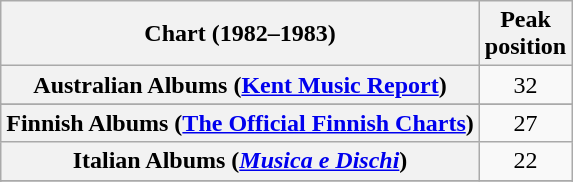<table class="wikitable sortable plainrowheaders">
<tr>
<th scope="col">Chart (1982–1983)</th>
<th scope="col">Peak<br>position</th>
</tr>
<tr>
<th scope="row">Australian Albums (<a href='#'>Kent Music Report</a>)</th>
<td align="center">32</td>
</tr>
<tr>
</tr>
<tr>
</tr>
<tr>
<th scope="row">Finnish Albums (<a href='#'>The Official Finnish Charts</a>)</th>
<td align="center">27</td>
</tr>
<tr>
<th scope="row">Italian Albums (<em><a href='#'>Musica e Dischi</a></em>)</th>
<td align="center">22</td>
</tr>
<tr>
</tr>
<tr>
</tr>
<tr>
</tr>
<tr>
</tr>
<tr>
</tr>
</table>
